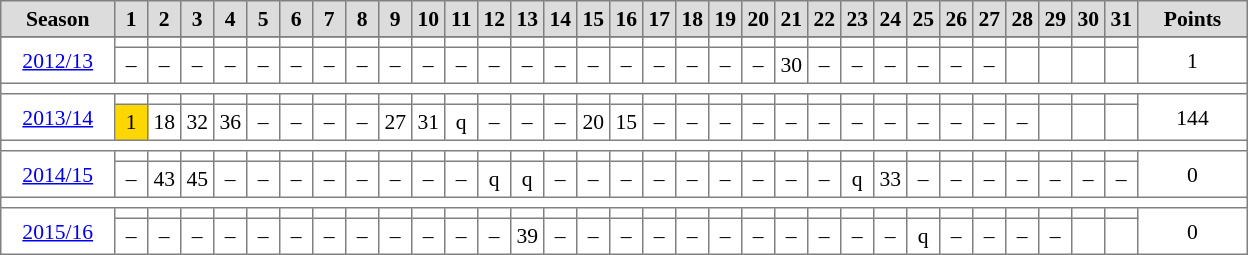<table cellpadding="3" cellspacing="0" border="1" style="background:#ffffff; font-size:90%; border:grey 1px; border-collapse:collapse;">
<tr style="background:#ccc; text-align:center;">
<td style="background:#DCDCDC;" width=69px><strong>Season</strong></td>
<td style="background:#DCDCDC;" width=15px><strong>1</strong></td>
<td style="background:#DCDCDC;" width=15px><strong>2</strong></td>
<td style="background:#DCDCDC;" width=15px><strong>3</strong></td>
<td style="background:#DCDCDC;" width=15px><strong>4</strong></td>
<td style="background:#DCDCDC;" width=15px><strong>5</strong></td>
<td style="background:#DCDCDC;" width=15px><strong>6</strong></td>
<td style="background:#DCDCDC;" width=15px><strong>7</strong></td>
<td style="background:#DCDCDC;" width=15px><strong>8</strong></td>
<td style="background:#DCDCDC;" width=15px><strong>9</strong></td>
<td style="background:#DCDCDC;" width=15px><strong>10</strong></td>
<td style="background:#DCDCDC;" width=15px><strong>11</strong></td>
<td style="background:#DCDCDC;" width=15px><strong>12</strong></td>
<td style="background:#DCDCDC;" width=15px><strong>13</strong></td>
<td style="background:#DCDCDC;" width=15px><strong>14</strong></td>
<td style="background:#DCDCDC;" width=15px><strong>15</strong></td>
<td style="background:#DCDCDC;" width=15px><strong>16</strong></td>
<td style="background:#DCDCDC;" width=15px><strong>17</strong></td>
<td style="background:#DCDCDC;" width=15px><strong>18</strong></td>
<td style="background:#DCDCDC;" width=15px><strong>19</strong></td>
<td style="background:#DCDCDC;" width=15px><strong>20</strong></td>
<td style="background:#DCDCDC;" width=15px><strong>21</strong></td>
<td style="background:#DCDCDC;" width=15px><strong>22</strong></td>
<td style="background:#DCDCDC;" width=15px><strong>23</strong></td>
<td style="background:#DCDCDC;" width=15px><strong>24</strong></td>
<td style="background:#DCDCDC;" width=15px><strong>25</strong></td>
<td style="background:#DCDCDC;" width=15px><strong>26</strong></td>
<td style="background:#DCDCDC;" width=15px><strong>27</strong></td>
<td style="background:#DCDCDC;" width=15px><strong>28</strong></td>
<td style="background:#DCDCDC;" width=15px><strong>29</strong></td>
<td style="background:#DCDCDC;" width=15px><strong>30</strong></td>
<td style="background:#DCDCDC;" width=15px><strong>31</strong></td>
<td style="background:#DCDCDC;" width=30px><strong>Points</strong></td>
</tr>
<tr>
</tr>
<tr align=center>
<td rowspan=2 width=66px><a href='#'>2012/13</a></td>
<th></th>
<th></th>
<th></th>
<th></th>
<th></th>
<th></th>
<th></th>
<th></th>
<th></th>
<th></th>
<th></th>
<th></th>
<th></th>
<th></th>
<th></th>
<th></th>
<th></th>
<th></th>
<th></th>
<th></th>
<th></th>
<th></th>
<th></th>
<th></th>
<th></th>
<th></th>
<th></th>
<th></th>
<th></th>
<th></th>
<th></th>
<td rowspan=2 width=66px>1</td>
</tr>
<tr align=center>
<td>–</td>
<td>–</td>
<td>–</td>
<td>–</td>
<td>–</td>
<td>–</td>
<td>–</td>
<td>–</td>
<td>–</td>
<td>–</td>
<td>–</td>
<td>–</td>
<td>–</td>
<td>–</td>
<td>–</td>
<td>–</td>
<td>–</td>
<td>–</td>
<td>–</td>
<td>–</td>
<td>30</td>
<td>–</td>
<td>–</td>
<td>–</td>
<td>–</td>
<td>–</td>
<td>–</td>
<th></th>
<th></th>
<th></th>
<th></th>
</tr>
<tr>
<td colspan=33></td>
</tr>
<tr align=center>
<td rowspan=2 width=66px><a href='#'>2013/14</a></td>
<th></th>
<th></th>
<th></th>
<th></th>
<th></th>
<th></th>
<th></th>
<th></th>
<th></th>
<th></th>
<th></th>
<th></th>
<th></th>
<th></th>
<th></th>
<th></th>
<th></th>
<th></th>
<th></th>
<th></th>
<th></th>
<th></th>
<th></th>
<th></th>
<th></th>
<th></th>
<th></th>
<th></th>
<th></th>
<th></th>
<th></th>
<td rowspan=2 width=66px>144</td>
</tr>
<tr align=center>
<td bgcolor=gold>1</td>
<td>18</td>
<td>32</td>
<td>36</td>
<td>–</td>
<td>–</td>
<td>–</td>
<td>–</td>
<td>27</td>
<td>31</td>
<td>q</td>
<td>–</td>
<td>–</td>
<td>–</td>
<td>20</td>
<td>15</td>
<td>–</td>
<td>–</td>
<td>–</td>
<td>–</td>
<td>–</td>
<td>–</td>
<td>–</td>
<td>–</td>
<td>–</td>
<td>–</td>
<td>–</td>
<td>–</td>
<th></th>
<th></th>
<th></th>
</tr>
<tr>
<td colspan=33></td>
</tr>
<tr align=center>
<td rowspan=2 width=66px><a href='#'>2014/15</a></td>
<th></th>
<th></th>
<th></th>
<th></th>
<th></th>
<th></th>
<th></th>
<th></th>
<th></th>
<th></th>
<th></th>
<th></th>
<th></th>
<th></th>
<th></th>
<th></th>
<th></th>
<th></th>
<th></th>
<th></th>
<th></th>
<th></th>
<th></th>
<th></th>
<th></th>
<th></th>
<th></th>
<th></th>
<th></th>
<th></th>
<th></th>
<td rowspan=2 width=66px>0</td>
</tr>
<tr align=center>
<td>–</td>
<td>43</td>
<td>45</td>
<td>–</td>
<td>–</td>
<td>–</td>
<td>–</td>
<td>–</td>
<td>–</td>
<td>–</td>
<td>–</td>
<td>q</td>
<td>q</td>
<td>–</td>
<td>–</td>
<td>–</td>
<td>–</td>
<td>–</td>
<td>–</td>
<td>–</td>
<td>–</td>
<td>–</td>
<td>q</td>
<td>33</td>
<td>–</td>
<td>–</td>
<td>–</td>
<td>–</td>
<td>–</td>
<td>–</td>
<td>–</td>
</tr>
<tr>
<td colspan=33></td>
</tr>
<tr align=center>
<td rowspan=2 width=66px><a href='#'>2015/16</a></td>
<th></th>
<th></th>
<th></th>
<th></th>
<th></th>
<th></th>
<th></th>
<th></th>
<th></th>
<th></th>
<th></th>
<th></th>
<th></th>
<th></th>
<th></th>
<th></th>
<th></th>
<th></th>
<th></th>
<th></th>
<th></th>
<th></th>
<th></th>
<th></th>
<th></th>
<th></th>
<th></th>
<th></th>
<th></th>
<th></th>
<th></th>
<td rowspan=2 width=66px>0</td>
</tr>
<tr align=center>
<td>–</td>
<td>–</td>
<td>–</td>
<td>–</td>
<td>–</td>
<td>–</td>
<td>–</td>
<td>–</td>
<td>–</td>
<td>–</td>
<td>–</td>
<td>–</td>
<td>39</td>
<td>–</td>
<td>–</td>
<td>–</td>
<td>–</td>
<td>–</td>
<td>–</td>
<td>–</td>
<td>–</td>
<td>–</td>
<td>–</td>
<td>–</td>
<td>q</td>
<td>–</td>
<td>–</td>
<td>–</td>
<td>–</td>
<td></td>
<td></td>
</tr>
</table>
